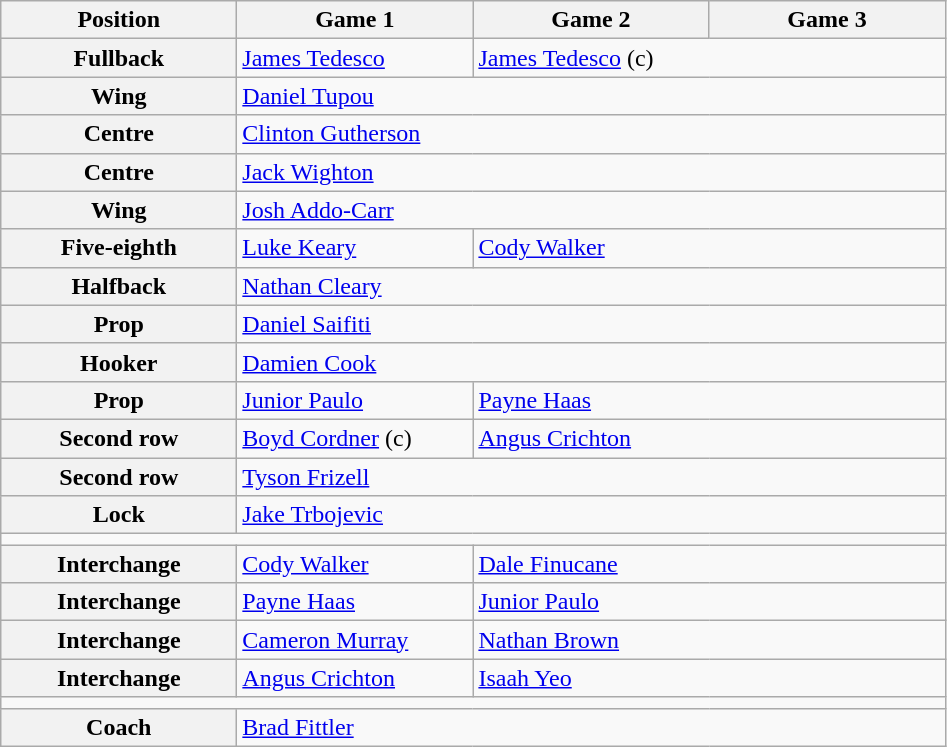<table class="wikitable">
<tr>
<th style="width:150px;">Position</th>
<th style="width:150px;">Game 1</th>
<th style="width:150px;">Game 2</th>
<th style="width:150px;">Game 3</th>
</tr>
<tr>
<th>Fullback</th>
<td><small></small> <a href='#'>James Tedesco</a></td>
<td colspan="2"><small></small> <a href='#'>James Tedesco</a> (c)</td>
</tr>
<tr>
<th>Wing</th>
<td colspan="3"> <a href='#'>Daniel Tupou</a></td>
</tr>
<tr>
<th>Centre</th>
<td colspan="3"> <a href='#'>Clinton Gutherson</a></td>
</tr>
<tr>
<th>Centre</th>
<td colspan="3"> <a href='#'>Jack Wighton</a></td>
</tr>
<tr>
<th>Wing</th>
<td colspan="3"><small></small> <a href='#'>Josh Addo-Carr</a></td>
</tr>
<tr>
<th>Five-eighth</th>
<td> <a href='#'>Luke Keary</a></td>
<td colspan="2"> <a href='#'>Cody Walker</a></td>
</tr>
<tr>
<th>Halfback</th>
<td colspan="3"> <a href='#'>Nathan Cleary</a></td>
</tr>
<tr>
<th>Prop</th>
<td colspan="3"> <a href='#'>Daniel Saifiti</a></td>
</tr>
<tr>
<th>Hooker</th>
<td colspan="3"> <a href='#'>Damien Cook</a></td>
</tr>
<tr>
<th>Prop</th>
<td> <a href='#'>Junior Paulo</a></td>
<td colspan="2"> <a href='#'>Payne Haas</a></td>
</tr>
<tr>
<th>Second row</th>
<td> <a href='#'>Boyd Cordner</a> (c)</td>
<td colspan="2"> <a href='#'>Angus Crichton</a></td>
</tr>
<tr>
<th>Second row</th>
<td colspan="3"> <a href='#'>Tyson Frizell</a></td>
</tr>
<tr>
<th>Lock</th>
<td colspan="3"> <a href='#'>Jake Trbojevic</a></td>
</tr>
<tr>
<td colspan="4"></td>
</tr>
<tr>
<th>Interchange</th>
<td> <a href='#'>Cody Walker</a></td>
<td colspan="2"> <a href='#'>Dale Finucane</a></td>
</tr>
<tr>
<th>Interchange</th>
<td> <a href='#'>Payne Haas</a></td>
<td colspan="2"> <a href='#'>Junior Paulo</a></td>
</tr>
<tr>
<th>Interchange</th>
<td> <a href='#'>Cameron Murray</a></td>
<td colspan="2"> <a href='#'>Nathan Brown</a></td>
</tr>
<tr>
<th>Interchange</th>
<td colspan="1"> <a href='#'>Angus Crichton</a></td>
<td colspan="2"> <a href='#'>Isaah Yeo</a></td>
</tr>
<tr>
<td colspan="4"></td>
</tr>
<tr>
<th>Coach</th>
<td colspan="3"> <a href='#'>Brad Fittler</a></td>
</tr>
</table>
